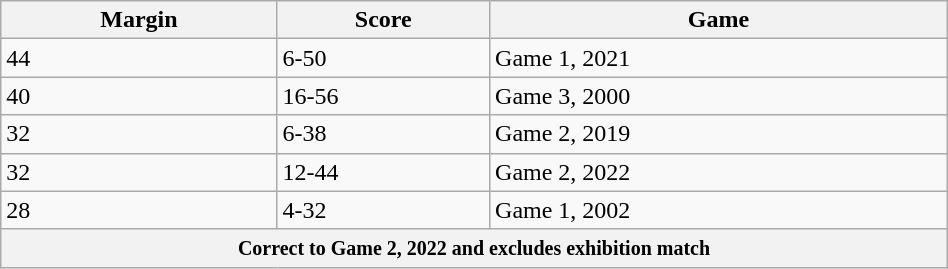<table class="wikitable" width=50%>
<tr>
<th>Margin</th>
<th>Score</th>
<th>Game</th>
</tr>
<tr>
<td>44</td>
<td>6-50</td>
<td>Game 1, 2021</td>
</tr>
<tr>
<td>40</td>
<td>16-56</td>
<td>Game 3, 2000</td>
</tr>
<tr>
<td>32</td>
<td>6-38</td>
<td>Game 2, 2019</td>
</tr>
<tr>
<td>32</td>
<td>12-44</td>
<td>Game 2, 2022</td>
</tr>
<tr>
<td>28</td>
<td>4-32</td>
<td>Game 1, 2002</td>
</tr>
<tr>
<th colspan="3"><small>Correct to Game 2, 2022 and excludes exhibition match</small></th>
</tr>
</table>
